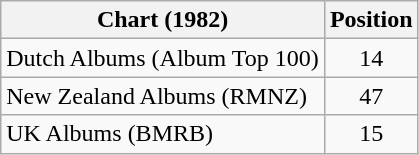<table class="wikitable plainrowheaders">
<tr>
<th>Chart (1982)</th>
<th>Position</th>
</tr>
<tr>
<td>Dutch Albums (Album Top 100)</td>
<td style="text-align:center;">14</td>
</tr>
<tr>
<td>New Zealand Albums (RMNZ)</td>
<td style="text-align:center;">47</td>
</tr>
<tr>
<td>UK Albums (BMRB)</td>
<td style="text-align:center;">15</td>
</tr>
</table>
